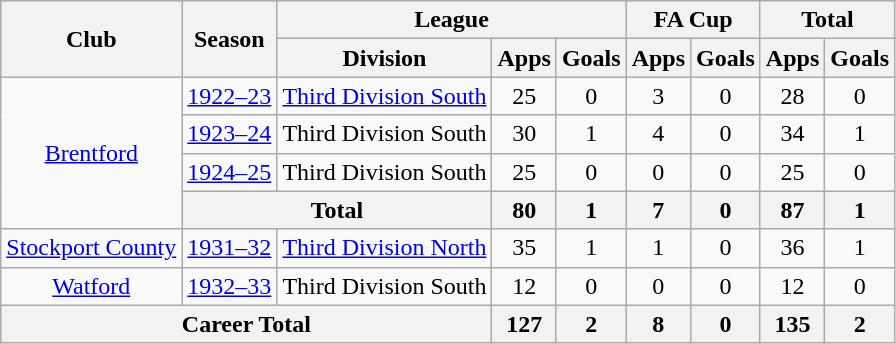<table class="wikitable" style="text-align: center;">
<tr>
<th rowspan="2">Club</th>
<th rowspan="2">Season</th>
<th colspan="3">League</th>
<th colspan="2">FA Cup</th>
<th colspan="2">Total</th>
</tr>
<tr>
<th>Division</th>
<th>Apps</th>
<th>Goals</th>
<th>Apps</th>
<th>Goals</th>
<th>Apps</th>
<th>Goals</th>
</tr>
<tr>
<td rowspan="4"><a href='#'>Brentford</a></td>
<td><a href='#'>1922–23</a></td>
<td><a href='#'>Third Division South</a></td>
<td>25</td>
<td>0</td>
<td>3</td>
<td>0</td>
<td>28</td>
<td>0</td>
</tr>
<tr>
<td><a href='#'>1923–24</a></td>
<td>Third Division South</td>
<td>30</td>
<td>1</td>
<td>4</td>
<td>0</td>
<td>34</td>
<td>1</td>
</tr>
<tr>
<td><a href='#'>1924–25</a></td>
<td>Third Division South</td>
<td>25</td>
<td>0</td>
<td>0</td>
<td>0</td>
<td>25</td>
<td>0</td>
</tr>
<tr>
<th colspan="2">Total</th>
<th>80</th>
<th>1</th>
<th>7</th>
<th>0</th>
<th>87</th>
<th>1</th>
</tr>
<tr>
<td><a href='#'>Stockport County</a></td>
<td><a href='#'>1931–32</a></td>
<td><a href='#'>Third Division North</a></td>
<td>35</td>
<td>1</td>
<td>1</td>
<td>0</td>
<td>36</td>
<td>1</td>
</tr>
<tr>
<td><a href='#'>Watford</a></td>
<td><a href='#'>1932–33</a></td>
<td>Third Division South</td>
<td>12</td>
<td>0</td>
<td>0</td>
<td>0</td>
<td>12</td>
<td>0</td>
</tr>
<tr>
<th colspan="3">Career Total</th>
<th>127</th>
<th>2</th>
<th>8</th>
<th>0</th>
<th>135</th>
<th>2</th>
</tr>
</table>
